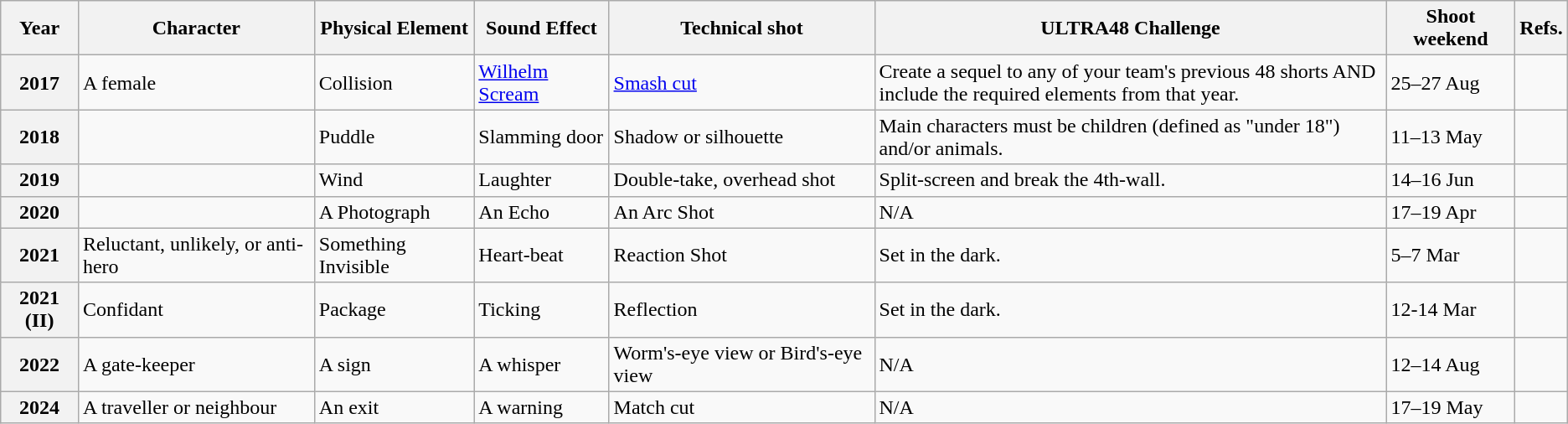<table class="wikitable">
<tr>
<th>Year</th>
<th>Character</th>
<th>Physical Element</th>
<th>Sound Effect</th>
<th>Technical shot</th>
<th>ULTRA48 Challenge</th>
<th>Shoot weekend</th>
<th>Refs.</th>
</tr>
<tr>
<th>2017 </th>
<td>A female</td>
<td>Collision</td>
<td><a href='#'>Wilhelm Scream</a></td>
<td><a href='#'>Smash cut</a></td>
<td>Create a sequel to any of your team's previous 48 shorts AND<br>include the required elements from that year.</td>
<td>25–27 Aug</td>
<td></td>
</tr>
<tr>
<th>2018</th>
<td></td>
<td>Puddle</td>
<td>Slamming door</td>
<td>Shadow or silhouette</td>
<td>Main characters must be children (defined as "under 18") and/or animals.</td>
<td>11–13 May</td>
<td></td>
</tr>
<tr>
<th>2019</th>
<td></td>
<td>Wind</td>
<td>Laughter</td>
<td>Double-take, overhead shot</td>
<td>Split-screen and break the 4th-wall.</td>
<td>14–16 Jun</td>
<td></td>
</tr>
<tr>
<th>2020</th>
<td></td>
<td>A Photograph</td>
<td>An Echo</td>
<td>An Arc Shot</td>
<td>N/A</td>
<td>17–19 Apr</td>
<td></td>
</tr>
<tr>
<th>2021</th>
<td>Reluctant, unlikely, or anti-hero</td>
<td>Something Invisible</td>
<td>Heart-beat</td>
<td>Reaction Shot</td>
<td>Set in the dark.</td>
<td>5–7 Mar</td>
<td></td>
</tr>
<tr>
<th>2021 (II)</th>
<td>Confidant</td>
<td>Package</td>
<td>Ticking</td>
<td>Reflection</td>
<td>Set in the dark.</td>
<td>12-14 Mar</td>
<td></td>
</tr>
<tr>
<th>2022</th>
<td>A gate-keeper</td>
<td>A sign</td>
<td>A whisper</td>
<td>Worm's-eye view or Bird's-eye view</td>
<td>N/A</td>
<td>12–14 Aug</td>
<td></td>
</tr>
<tr>
<th>2024</th>
<td>A traveller or neighbour</td>
<td>An exit</td>
<td>A warning</td>
<td>Match cut</td>
<td>N/A</td>
<td>17–19 May</td>
<td></td>
</tr>
</table>
